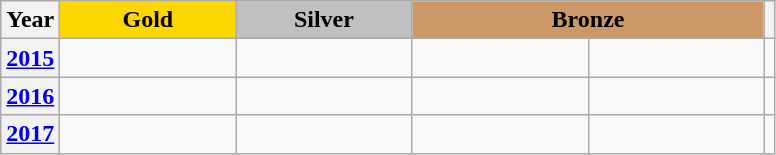<table class="wikitable">
<tr align=center>
<th>Year</th>
<td width="110px" bgcolor=gold><strong>Gold</strong></td>
<td width="110px" bgcolor=silver><strong>Silver</strong></td>
<td width="220px" bgcolor=CC9966 colspan=2><strong>Bronze</strong></td>
<th></th>
</tr>
<tr>
<th><a href='#'>2015</a></th>
<td></td>
<td></td>
<td width=110></td>
<td width=110></td>
<td></td>
</tr>
<tr>
<th><a href='#'>2016</a></th>
<td></td>
<td></td>
<td></td>
<td></td>
<td></td>
</tr>
<tr>
<th><a href='#'>2017</a></th>
<td></td>
<td></td>
<td></td>
<td></td>
<td></td>
</tr>
</table>
